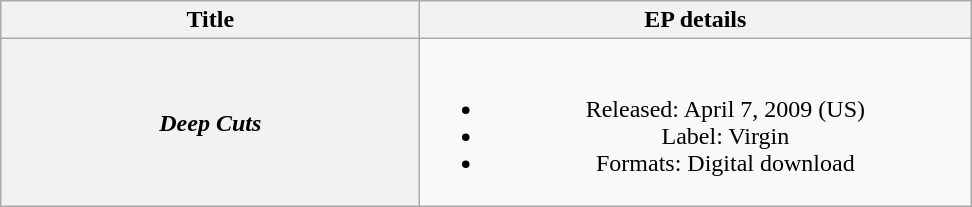<table class="wikitable plainrowheaders" style="text-align:center;">
<tr>
<th scope="col" style="width:17em;">Title</th>
<th scope="col" style="width:22.5em;">EP details</th>
</tr>
<tr>
<th scope="row"><em>Deep Cuts</em></th>
<td><br><ul><li>Released: April 7, 2009 <span>(US)</span></li><li>Label: Virgin</li><li>Formats: Digital download</li></ul></td>
</tr>
</table>
